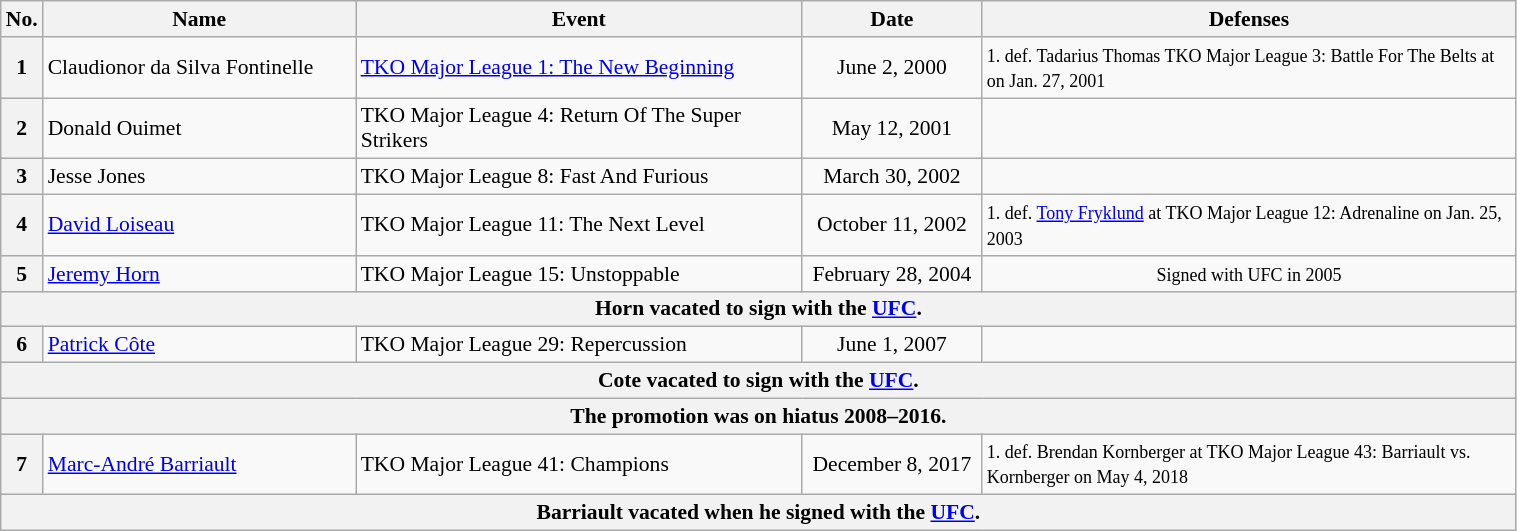<table class="wikitable" style="width:80%; font-size:90%">
<tr>
<th style= width:1%;">No.</th>
<th style= width:21%;">Name</th>
<th style= width:30%;">Event</th>
<th style=width:12%;">Date</th>
<th style= width:45%;">Defenses</th>
</tr>
<tr>
<th>1</th>
<td> Claudionor da Silva Fontinelle <br></td>
<td><a href='#'>TKO Major League 1: The New Beginning</a> <br></td>
<td align=center>June 2, 2000</td>
<td><small>1. def. Tadarius Thomas TKO Major League 3: Battle For The Belts at on Jan. 27, 2001</small></td>
</tr>
<tr>
<th>2</th>
<td> Donald Ouimet</td>
<td>TKO Major League 4: Return Of The Super Strikers <br></td>
<td align=center>May 12, 2001</td>
<td></td>
</tr>
<tr>
<th>3</th>
<td> Jesse Jones</td>
<td>TKO Major League 8: Fast And Furious <br></td>
<td align=center>March 30, 2002</td>
<td></td>
</tr>
<tr>
<th>4</th>
<td> <a href='#'>David Loiseau</a></td>
<td>TKO Major League 11: The Next Level <br></td>
<td align=center>October 11, 2002</td>
<td><small>1. def. <a href='#'>Tony Fryklund</a> at TKO Major League 12: Adrenaline on Jan. 25, 2003</small></td>
</tr>
<tr>
<th>5</th>
<td> <a href='#'>Jeremy Horn</a></td>
<td>TKO Major League 15: Unstoppable <br></td>
<td align=center>February 28, 2004</td>
<td align=center><small>Signed with UFC in 2005</small></td>
</tr>
<tr>
<th colspan=6 align=center>Horn vacated to sign with the <a href='#'>UFC</a>.</th>
</tr>
<tr>
<th>6</th>
<td> <a href='#'>Patrick Côte</a><br></td>
<td>TKO Major League 29: Repercussion<br></td>
<td align=center>June 1, 2007</td>
<td></td>
</tr>
<tr>
<th colspan=6 align=center>Cote vacated to sign with the <a href='#'>UFC</a>.</th>
</tr>
<tr>
<th align=center colspan="6">The promotion was on hiatus 2008–2016.</th>
</tr>
<tr>
<th>7</th>
<td> <a href='#'>Marc-André Barriault</a><br></td>
<td>TKO Major League 41: Champions <br></td>
<td align=center>December 8, 2017</td>
<td><small>1. def. Brendan Kornberger at TKO Major League 43: Barriault vs. Kornberger on May 4, 2018</small></td>
</tr>
<tr>
<th align=center colspan="6">Barriault vacated when he signed with the <a href='#'>UFC</a>.</th>
</tr>
</table>
